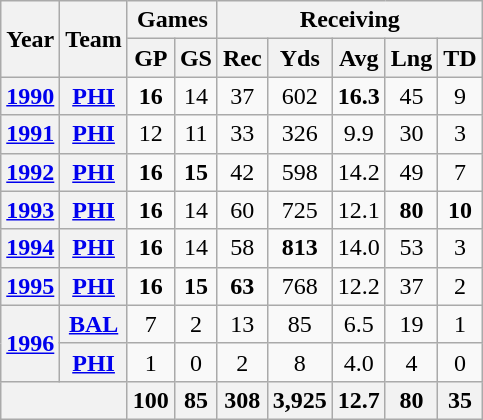<table class="wikitable" style="text-align:center">
<tr>
<th rowspan="2">Year</th>
<th rowspan="2">Team</th>
<th colspan="2">Games</th>
<th colspan="5">Receiving</th>
</tr>
<tr>
<th>GP</th>
<th>GS</th>
<th>Rec</th>
<th>Yds</th>
<th>Avg</th>
<th>Lng</th>
<th>TD</th>
</tr>
<tr>
<th><a href='#'>1990</a></th>
<th><a href='#'>PHI</a></th>
<td><strong>16</strong></td>
<td>14</td>
<td>37</td>
<td>602</td>
<td><strong>16.3</strong></td>
<td>45</td>
<td>9</td>
</tr>
<tr>
<th><a href='#'>1991</a></th>
<th><a href='#'>PHI</a></th>
<td>12</td>
<td>11</td>
<td>33</td>
<td>326</td>
<td>9.9</td>
<td>30</td>
<td>3</td>
</tr>
<tr>
<th><a href='#'>1992</a></th>
<th><a href='#'>PHI</a></th>
<td><strong>16</strong></td>
<td><strong>15</strong></td>
<td>42</td>
<td>598</td>
<td>14.2</td>
<td>49</td>
<td>7</td>
</tr>
<tr>
<th><a href='#'>1993</a></th>
<th><a href='#'>PHI</a></th>
<td><strong>16</strong></td>
<td>14</td>
<td>60</td>
<td>725</td>
<td>12.1</td>
<td><strong>80</strong></td>
<td><strong>10</strong></td>
</tr>
<tr>
<th><a href='#'>1994</a></th>
<th><a href='#'>PHI</a></th>
<td><strong>16</strong></td>
<td>14</td>
<td>58</td>
<td><strong>813</strong></td>
<td>14.0</td>
<td>53</td>
<td>3</td>
</tr>
<tr>
<th><a href='#'>1995</a></th>
<th><a href='#'>PHI</a></th>
<td><strong>16</strong></td>
<td><strong>15</strong></td>
<td><strong>63</strong></td>
<td>768</td>
<td>12.2</td>
<td>37</td>
<td>2</td>
</tr>
<tr>
<th rowspan="2"><a href='#'>1996</a></th>
<th><a href='#'>BAL</a></th>
<td>7</td>
<td>2</td>
<td>13</td>
<td>85</td>
<td>6.5</td>
<td>19</td>
<td>1</td>
</tr>
<tr>
<th><a href='#'>PHI</a></th>
<td>1</td>
<td>0</td>
<td>2</td>
<td>8</td>
<td>4.0</td>
<td>4</td>
<td>0</td>
</tr>
<tr>
<th colspan="2"></th>
<th>100</th>
<th>85</th>
<th>308</th>
<th>3,925</th>
<th>12.7</th>
<th>80</th>
<th>35</th>
</tr>
</table>
